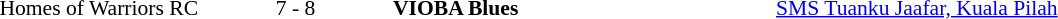<table width=100% cellspacing=1>
<tr>
<th width=25%></th>
<th width=10%></th>
<th></th>
</tr>
<tr>
</tr>
<tr style=font-size:90%>
<td align=right>Homes of Warriors RC </td>
<td align=center>7 - 8</td>
<td> <strong>VIOBA Blues</strong></td>
<td><a href='#'>SMS Tuanku Jaafar, Kuala Pilah</a></td>
</tr>
</table>
